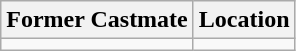<table class="wikitable">
<tr>
<th>Former Castmate</th>
<th>Location</th>
</tr>
<tr>
<td></td>
<td></td>
</tr>
</table>
